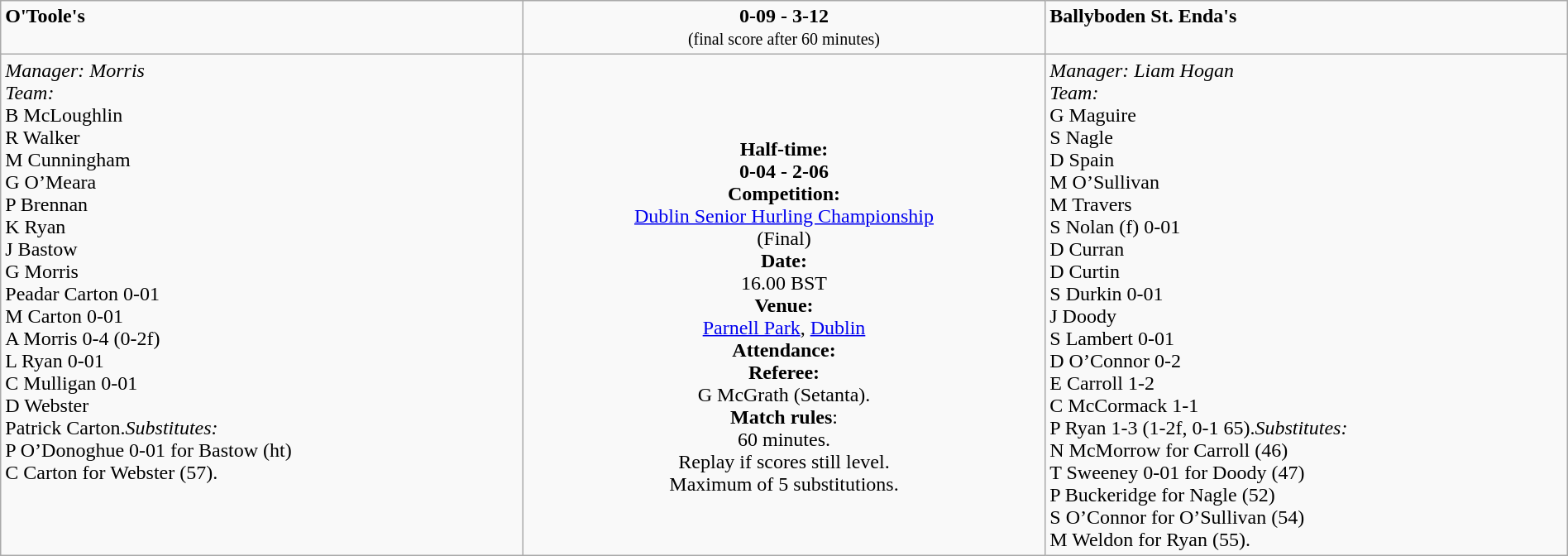<table class="wikitable" style="width:100%;">
<tr style="vertical-align:top;">
<td style="width:33%; "><span><strong>O'Toole's</strong></span><br><small></small></td>
<td style="width:33%; text-align:center;"><span><strong>0-09 - 3-12</strong></span><br><small>(final score after 60 minutes)</small></td>
<td style="width:33%; "><span><strong>Ballyboden St. Enda's</strong></span><br><small></small></td>
</tr>
<tr>
<td valign=top><em>Manager: Morris </em><br><em>Team:</em><br>B McLoughlin<br>R Walker<br>M Cunningham<br>G O’Meara<br>P Brennan<br>K Ryan<br>J Bastow<br>G Morris<br>Peadar Carton 0-01<br>M Carton 0-01<br>A Morris 0-4 (0-2f)<br>L Ryan 0-01<br>C Mulligan 0-01<br>D Webster<br>Patrick Carton.<em>Substitutes:</em><br>P O’Donoghue 0-01 for Bastow (ht)<br>C Carton for Webster (57).</td>
<td style="vertical-align:middle; text-align:center;"><br><strong>Half-time:<br>0-04 - 2-06</strong><br><strong>Competition:</strong><br><a href='#'>Dublin Senior Hurling Championship</a><br>(Final)<br><strong>Date:</strong><br>16.00 BST<br><strong>Venue:</strong><br><a href='#'>Parnell Park</a>, <a href='#'>Dublin</a><br><strong>Attendance:</strong><br><strong>Referee:</strong><br>G McGrath (Setanta).<br><strong>Match rules</strong>:<br>60 minutes.<br>Replay if scores still level.<br>Maximum of 5 substitutions.
</td>
<td valign=top><em>Manager: Liam Hogan</em><br><em>Team:</em><br>G Maguire<br>S Nagle<br>D Spain<br>M O’Sullivan<br>M Travers<br>S Nolan (f) 0-01<br>D Curran<br>D Curtin<br>S Durkin 0-01<br>J Doody<br>S Lambert 0-01<br>D O’Connor 0-2<br>E Carroll 1-2<br>C McCormack 1-1<br>P Ryan 1-3 (1-2f, 0-1 65).<em>Substitutes:</em> <br>N McMorrow for Carroll (46)<br>T Sweeney 0-01 for Doody (47)<br>P Buckeridge for Nagle (52)<br>S O’Connor for O’Sullivan (54)<br>M Weldon for Ryan (55).</td>
</tr>
</table>
